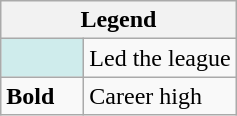<table class="wikitable mw-collapsible mw-collapsed">
<tr>
<th colspan="2">Legend</th>
</tr>
<tr>
<td style="background:#cfecec; width:3em;"></td>
<td>Led the league</td>
</tr>
<tr>
<td><strong>Bold</strong></td>
<td>Career high</td>
</tr>
</table>
